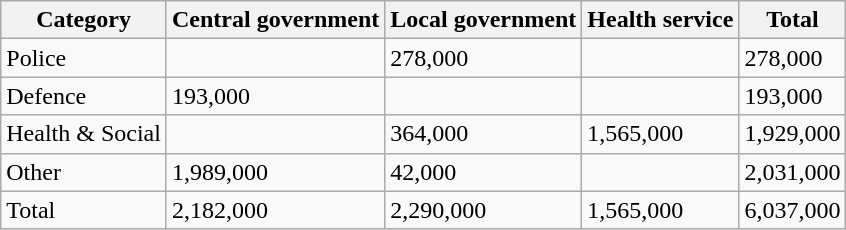<table class="wikitable sortable">
<tr>
<th>Category</th>
<th>Central government</th>
<th>Local government</th>
<th>Health service</th>
<th>Total</th>
</tr>
<tr>
<td>Police</td>
<td></td>
<td>278,000</td>
<td></td>
<td>278,000</td>
</tr>
<tr>
<td>Defence</td>
<td>193,000</td>
<td></td>
<td></td>
<td>193,000</td>
</tr>
<tr>
<td>Health & Social</td>
<td></td>
<td>364,000</td>
<td>1,565,000</td>
<td>1,929,000</td>
</tr>
<tr>
<td>Other</td>
<td>1,989,000</td>
<td>42,000</td>
<td></td>
<td>2,031,000</td>
</tr>
<tr>
<td>Total</td>
<td>2,182,000</td>
<td>2,290,000</td>
<td>1,565,000</td>
<td>6,037,000</td>
</tr>
</table>
